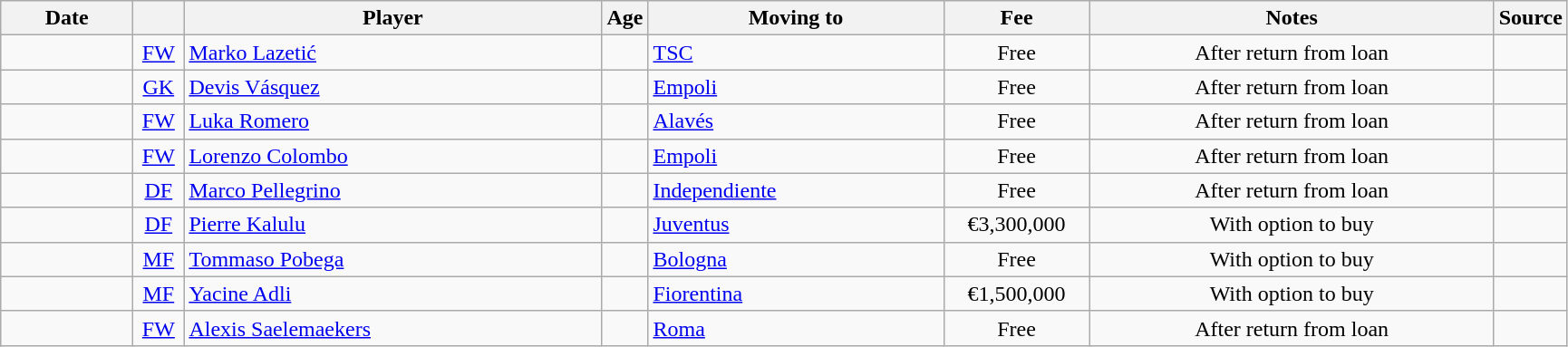<table class="wikitable sortable">
<tr>
<th style="width:90px">Date</th>
<th style="width:30px"></th>
<th style="width:300px">Player</th>
<th style="width:20px">Age</th>
<th style="width:210px">Moving to</th>
<th style="width:100px">Fee</th>
<th style="width:290px" class="unsortable">Notes</th>
<th style="width:35px">Source</th>
</tr>
<tr>
<td></td>
<td style="text-align:center"><a href='#'>FW</a></td>
<td> <a href='#'>Marko Lazetić</a></td>
<td style="text-align:center"></td>
<td> <a href='#'>TSC</a></td>
<td style="text-align:center">Free</td>
<td style="text-align:center">After return from loan</td>
<td></td>
</tr>
<tr>
<td></td>
<td style="text-align:center"><a href='#'>GK</a></td>
<td> <a href='#'>Devis Vásquez</a></td>
<td style="text-align:center"></td>
<td> <a href='#'>Empoli</a></td>
<td style="text-align:center">Free</td>
<td style="text-align:center">After return from loan</td>
<td></td>
</tr>
<tr>
<td></td>
<td style="text-align:center"><a href='#'>FW</a></td>
<td> <a href='#'>Luka Romero</a></td>
<td style="text-align:center"></td>
<td> <a href='#'>Alavés</a></td>
<td style="text-align:center">Free</td>
<td style="text-align:center">After return from loan</td>
<td></td>
</tr>
<tr>
<td></td>
<td style="text-align:center"><a href='#'>FW</a></td>
<td> <a href='#'>Lorenzo Colombo</a></td>
<td style="text-align:center"></td>
<td> <a href='#'>Empoli</a></td>
<td style="text-align:center">Free</td>
<td style="text-align:center">After return from loan</td>
<td></td>
</tr>
<tr>
<td></td>
<td style="text-align:center"><a href='#'>DF</a></td>
<td> <a href='#'>Marco Pellegrino</a></td>
<td style="text-align:center"></td>
<td> <a href='#'>Independiente</a></td>
<td style="text-align:center">Free</td>
<td style="text-align:center">After return from loan</td>
<td></td>
</tr>
<tr>
<td></td>
<td style="text-align:center"><a href='#'>DF</a></td>
<td> <a href='#'>Pierre Kalulu</a></td>
<td style="text-align:center"></td>
<td> <a href='#'>Juventus</a></td>
<td style="text-align:center">€3,300,000</td>
<td style="text-align:center">With option to buy</td>
<td></td>
</tr>
<tr>
<td></td>
<td style="text-align:center"><a href='#'>MF</a></td>
<td> <a href='#'>Tommaso Pobega</a></td>
<td style="text-align:center"></td>
<td> <a href='#'>Bologna</a></td>
<td style="text-align:center">Free</td>
<td style="text-align:center">With option to buy</td>
<td></td>
</tr>
<tr>
<td></td>
<td style="text-align:center"><a href='#'>MF</a></td>
<td> <a href='#'>Yacine Adli</a></td>
<td style="text-align:center"></td>
<td> <a href='#'>Fiorentina</a></td>
<td style="text-align:center">€1,500,000</td>
<td style="text-align:center">With option to buy</td>
<td></td>
</tr>
<tr>
<td></td>
<td style="text-align:center"><a href='#'>FW</a></td>
<td> <a href='#'>Alexis Saelemaekers</a></td>
<td style="text-align:center"></td>
<td> <a href='#'>Roma</a></td>
<td style="text-align:center">Free</td>
<td style="text-align:center">After return from loan</td>
<td></td>
</tr>
</table>
